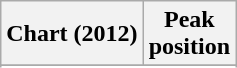<table class="wikitable sortable plainrowheaders" style="text-align:center">
<tr>
<th scope="col">Chart (2012)</th>
<th scope="col">Peak<br> position</th>
</tr>
<tr>
</tr>
<tr>
</tr>
</table>
